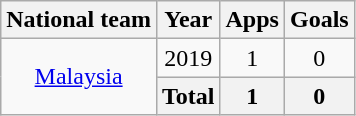<table class="wikitable" style="text-align:center">
<tr>
<th>National team</th>
<th>Year</th>
<th>Apps</th>
<th>Goals</th>
</tr>
<tr>
<td rowspan=2><a href='#'>Malaysia</a></td>
<td>2019</td>
<td>1</td>
<td>0</td>
</tr>
<tr>
<th colspan=1>Total</th>
<th>1</th>
<th>0</th>
</tr>
</table>
